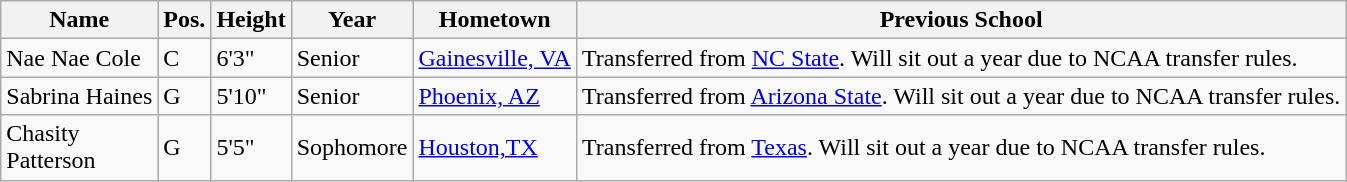<table class="wikitable">
<tr>
<th>Name</th>
<th>Pos.</th>
<th>Height</th>
<th>Year</th>
<th>Hometown</th>
<th>Previous School</th>
</tr>
<tr>
<td>Nae Nae Cole</td>
<td>C</td>
<td>6'3"</td>
<td>Senior</td>
<td><a href='#'>Gainesville, VA</a></td>
<td>Transferred from <a href='#'>NC State</a>. Will sit out a year due to NCAA transfer rules.</td>
</tr>
<tr>
<td>Sabrina Haines</td>
<td>G</td>
<td>5'10"</td>
<td>Senior</td>
<td><a href='#'>Phoenix, AZ</a></td>
<td>Transferred from <a href='#'>Arizona State</a>. Will sit out a year due to NCAA transfer rules.</td>
</tr>
<tr>
<td>Chasity<br>Patterson</td>
<td>G</td>
<td>5'5"</td>
<td>Sophomore</td>
<td><a href='#'>Houston,TX</a></td>
<td>Transferred from <a href='#'>Texas</a>. Will sit out a year due to NCAA transfer rules.</td>
</tr>
</table>
